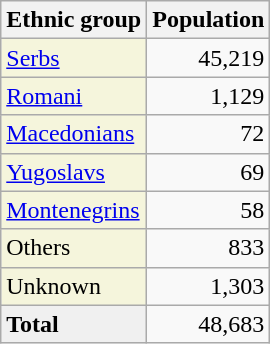<table class="wikitable">
<tr>
<th>Ethnic group</th>
<th>Population</th>
</tr>
<tr>
<td style="background:#F5F5DC;"><a href='#'>Serbs</a></td>
<td align="right">45,219</td>
</tr>
<tr>
<td style="background:#F5F5DC;"><a href='#'>Romani</a></td>
<td align="right">1,129</td>
</tr>
<tr>
<td style="background:#F5F5DC;"><a href='#'>Macedonians</a></td>
<td align="right">72</td>
</tr>
<tr>
<td style="background:#F5F5DC;"><a href='#'>Yugoslavs</a></td>
<td align="right">69</td>
</tr>
<tr>
<td style="background:#F5F5DC;"><a href='#'>Montenegrins</a></td>
<td align="right">58</td>
</tr>
<tr>
<td style="background:#F5F5DC;">Others</td>
<td align="right">833</td>
</tr>
<tr>
<td style="background:#F5F5DC;">Unknown</td>
<td align="right">1,303</td>
</tr>
<tr>
<td style="background:#F0F0F0;"><strong>Total</strong></td>
<td align="right">48,683</td>
</tr>
</table>
